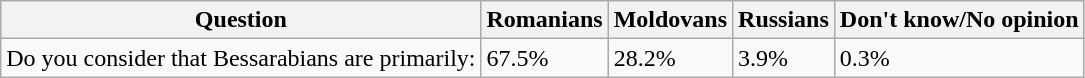<table class="wikitable">
<tr>
<th>Question</th>
<th>Romanians</th>
<th>Moldovans</th>
<th>Russians</th>
<th>Don't know/No opinion</th>
</tr>
<tr>
<td>Do you consider that Bessarabians are primarily:</td>
<td>67.5%</td>
<td>28.2%</td>
<td>3.9%</td>
<td>0.3%</td>
</tr>
</table>
